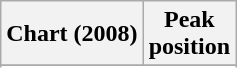<table class="wikitable sortable plainrowheaders" style="text-align:center">
<tr>
<th scope="col">Chart (2008)</th>
<th scope="col">Peak<br>position</th>
</tr>
<tr>
</tr>
<tr>
</tr>
</table>
